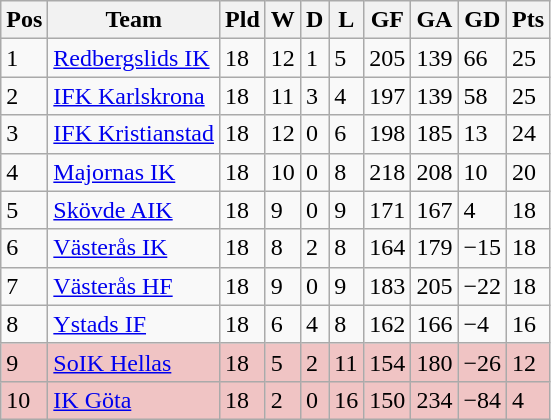<table class="wikitable">
<tr>
<th><span>Pos</span></th>
<th>Team</th>
<th><span>Pld</span></th>
<th><span>W</span></th>
<th><span>D</span></th>
<th><span>L</span></th>
<th><span>GF</span></th>
<th><span>GA</span></th>
<th><span>GD</span></th>
<th><span>Pts</span></th>
</tr>
<tr>
<td>1</td>
<td><a href='#'>Redbergslids IK</a></td>
<td>18</td>
<td>12</td>
<td>1</td>
<td>5</td>
<td>205</td>
<td>139</td>
<td>66</td>
<td>25</td>
</tr>
<tr>
<td>2</td>
<td><a href='#'>IFK Karlskrona</a></td>
<td>18</td>
<td>11</td>
<td>3</td>
<td>4</td>
<td>197</td>
<td>139</td>
<td>58</td>
<td>25</td>
</tr>
<tr>
<td>3</td>
<td><a href='#'>IFK Kristianstad</a></td>
<td>18</td>
<td>12</td>
<td>0</td>
<td>6</td>
<td>198</td>
<td>185</td>
<td>13</td>
<td>24</td>
</tr>
<tr>
<td>4</td>
<td><a href='#'>Majornas IK</a></td>
<td>18</td>
<td>10</td>
<td>0</td>
<td>8</td>
<td>218</td>
<td>208</td>
<td>10</td>
<td>20</td>
</tr>
<tr>
<td>5</td>
<td><a href='#'>Skövde AIK</a></td>
<td>18</td>
<td>9</td>
<td>0</td>
<td>9</td>
<td>171</td>
<td>167</td>
<td>4</td>
<td>18</td>
</tr>
<tr>
<td>6</td>
<td><a href='#'>Västerås IK</a></td>
<td>18</td>
<td>8</td>
<td>2</td>
<td>8</td>
<td>164</td>
<td>179</td>
<td>−15</td>
<td>18</td>
</tr>
<tr>
<td>7</td>
<td><a href='#'>Västerås HF</a></td>
<td>18</td>
<td>9</td>
<td>0</td>
<td>9</td>
<td>183</td>
<td>205</td>
<td>−22</td>
<td>18</td>
</tr>
<tr>
<td>8</td>
<td><a href='#'>Ystads IF</a></td>
<td>18</td>
<td>6</td>
<td>4</td>
<td>8</td>
<td>162</td>
<td>166</td>
<td>−4</td>
<td>16</td>
</tr>
<tr align="left" style="background:#f0c4c4;">
<td>9</td>
<td><a href='#'>SoIK Hellas</a></td>
<td>18</td>
<td>5</td>
<td>2</td>
<td>11</td>
<td>154</td>
<td>180</td>
<td>−26</td>
<td>12</td>
</tr>
<tr align="left" style="background:#f0c4c4;">
<td>10</td>
<td><a href='#'>IK Göta</a></td>
<td>18</td>
<td>2</td>
<td>0</td>
<td>16</td>
<td>150</td>
<td>234</td>
<td>−84</td>
<td>4</td>
</tr>
</table>
